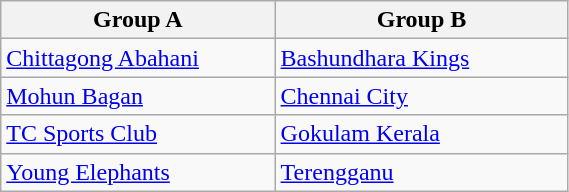<table class= "wikitable sortable"width=30%>
<tr>
<th col=span width=20%>Group A</th>
<th col=span width=20%>Group B</th>
</tr>
<tr>
<td> <a href='#'>Chittagong Abahani</a></td>
<td> <a href='#'>Bashundhara Kings</a></td>
</tr>
<tr>
<td> <a href='#'>Mohun Bagan</a></td>
<td> <a href='#'>Chennai City</a></td>
</tr>
<tr>
<td> <a href='#'>TC Sports Club</a></td>
<td> <a href='#'>Gokulam Kerala</a></td>
</tr>
<tr>
<td> <a href='#'>Young Elephants</a></td>
<td> <a href='#'>Terengganu</a></td>
</tr>
</table>
